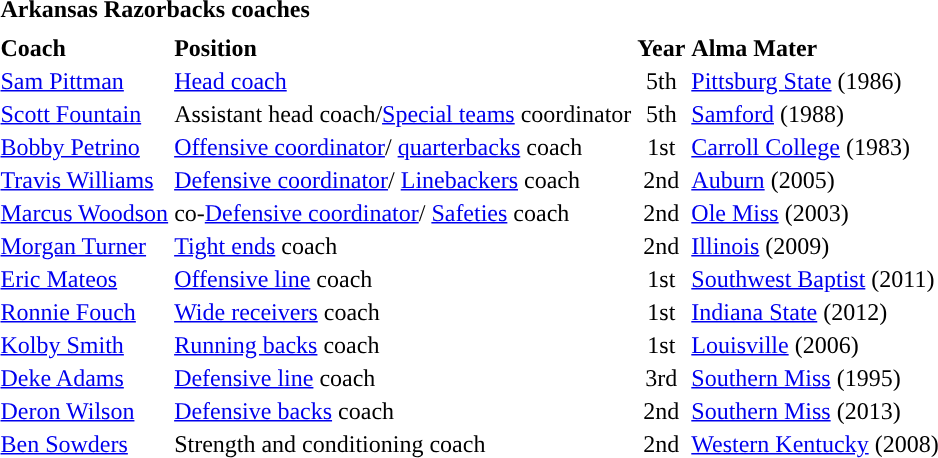<table class="toccolours" style="text-align: left;">
<tr>
<td colspan="9"><strong>Arkansas Razorbacks coaches</strong></td>
</tr>
<tr>
<td style="font-size: 95%;" valign="top"></td>
<td></td>
</tr>
<tr>
<th>Coach</th>
<th>Position</th>
<th>Year</th>
<th>Alma Mater</th>
<th></th>
</tr>
<tr>
<td><a href='#'>Sam Pittman</a></td>
<td><a href='#'>Head coach</a></td>
<td align=center>5th</td>
<td><a href='#'>Pittsburg State</a> (1986)</td>
</tr>
<tr>
<td><a href='#'>Scott Fountain</a></td>
<td>Assistant head coach/<a href='#'>Special teams</a> coordinator</td>
<td align=center>5th</td>
<td><a href='#'>Samford</a> (1988)</td>
</tr>
<tr>
<td><a href='#'>Bobby Petrino</a></td>
<td><a href='#'>Offensive coordinator</a>/ <a href='#'>quarterbacks</a> coach</td>
<td align=center>1st</td>
<td><a href='#'>Carroll College</a> (1983)</td>
</tr>
<tr>
<td><a href='#'>Travis Williams</a></td>
<td><a href='#'>Defensive coordinator</a>/ <a href='#'>Linebackers</a> coach</td>
<td align=center>2nd</td>
<td><a href='#'>Auburn</a> (2005)</td>
</tr>
<tr>
<td><a href='#'>Marcus Woodson</a></td>
<td>co-<a href='#'>Defensive coordinator</a>/ <a href='#'>Safeties</a> coach</td>
<td align=center>2nd</td>
<td><a href='#'>Ole Miss</a> (2003)</td>
</tr>
<tr>
<td><a href='#'>Morgan Turner</a></td>
<td><a href='#'>Tight ends</a> coach</td>
<td align=center>2nd</td>
<td><a href='#'>Illinois</a> (2009)</td>
</tr>
<tr>
<td><a href='#'>Eric Mateos</a></td>
<td><a href='#'>Offensive line</a> coach</td>
<td align=center>1st</td>
<td><a href='#'>Southwest Baptist</a> (2011)</td>
</tr>
<tr>
<td><a href='#'>Ronnie Fouch</a></td>
<td><a href='#'>Wide receivers</a> coach</td>
<td align=center>1st</td>
<td><a href='#'>Indiana State</a> (2012)</td>
</tr>
<tr>
<td><a href='#'>Kolby Smith</a></td>
<td><a href='#'>Running backs</a> coach</td>
<td align=center>1st</td>
<td><a href='#'>Louisville</a> (2006)</td>
</tr>
<tr>
<td><a href='#'>Deke Adams</a></td>
<td><a href='#'>Defensive line</a> coach</td>
<td align=center>3rd</td>
<td><a href='#'>Southern Miss</a> (1995)</td>
</tr>
<tr>
<td><a href='#'>Deron Wilson</a></td>
<td><a href='#'>Defensive backs</a> coach</td>
<td align=center>2nd</td>
<td><a href='#'>Southern Miss</a> (2013)</td>
</tr>
<tr>
<td><a href='#'>Ben Sowders</a></td>
<td>Strength and conditioning coach</td>
<td align=center>2nd</td>
<td><a href='#'>Western Kentucky</a> (2008)</td>
</tr>
<tr>
</tr>
</table>
